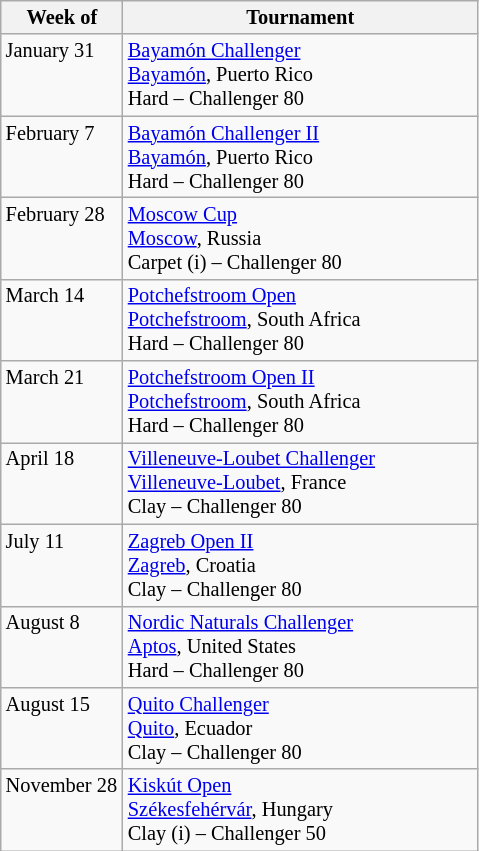<table class=wikitable style=font-size:85%>
<tr>
<th width=75>Week of</th>
<th width=230>Tournament</th>
</tr>
<tr valign=top>
<td>January 31</td>
<td><a href='#'>Bayamón Challenger</a><br><a href='#'>Bayamón</a>, Puerto Rico <br> Hard – Challenger 80</td>
</tr>
<tr valign=top>
<td>February 7</td>
<td><a href='#'>Bayamón Challenger II</a><br><a href='#'>Bayamón</a>, Puerto Rico <br> Hard – Challenger 80</td>
</tr>
<tr valign=top>
<td>February 28</td>
<td><a href='#'>Moscow Cup</a><br><a href='#'>Moscow</a>, Russia <br> Carpet (i) – Challenger 80</td>
</tr>
<tr valign=top>
<td>March 14</td>
<td><a href='#'>Potchefstroom Open</a><br><a href='#'>Potchefstroom</a>, South Africa <br> Hard – Challenger 80</td>
</tr>
<tr valign=top>
<td>March 21</td>
<td><a href='#'>Potchefstroom Open II</a><br><a href='#'>Potchefstroom</a>, South Africa <br> Hard – Challenger 80</td>
</tr>
<tr valign=top>
<td>April 18</td>
<td><a href='#'>Villeneuve-Loubet Challenger</a><br><a href='#'>Villeneuve-Loubet</a>, France <br> Clay – Challenger 80</td>
</tr>
<tr valign=top>
<td>July 11</td>
<td><a href='#'>Zagreb Open II</a><br><a href='#'>Zagreb</a>, Croatia <br> Clay – Challenger 80</td>
</tr>
<tr valign=top>
<td>August 8</td>
<td><a href='#'>Nordic Naturals Challenger</a><br><a href='#'>Aptos</a>, United States <br> Hard – Challenger 80</td>
</tr>
<tr valign=top>
<td>August 15</td>
<td><a href='#'>Quito Challenger</a><br><a href='#'>Quito</a>, Ecuador <br> Clay – Challenger 80</td>
</tr>
<tr valign=top>
<td>November 28</td>
<td><a href='#'>Kiskút Open</a><br><a href='#'>Székesfehérvár</a>, Hungary <br> Clay (i) – Challenger 50</td>
</tr>
</table>
